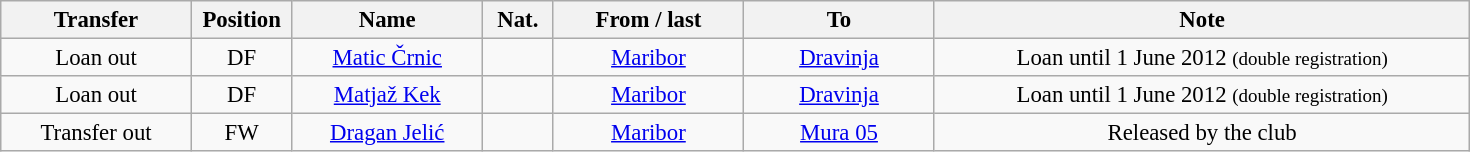<table class="wikitable" style="font-size:95%; text-align: center;">
<tr>
<th style="width:120px;">Transfer</th>
<th style="width:60px;">Position</th>
<th style="width:120px;">Name</th>
<th style="width:40px;">Nat.</th>
<th style="width:120px;">From / last</th>
<th style="width:120px;">To</th>
<th style="width:350px;">Note</th>
</tr>
<tr>
<td>Loan out</td>
<td>DF</td>
<td><a href='#'>Matic Črnic</a></td>
<td></td>
<td><a href='#'>Maribor</a></td>
<td><a href='#'>Dravinja</a></td>
<td>Loan until 1 June 2012 <small>(double registration)</small></td>
</tr>
<tr>
<td>Loan out</td>
<td>DF</td>
<td><a href='#'>Matjaž Kek</a></td>
<td></td>
<td><a href='#'>Maribor</a></td>
<td><a href='#'>Dravinja</a></td>
<td>Loan until 1 June 2012 <small>(double registration)</small></td>
</tr>
<tr>
<td>Transfer out</td>
<td>FW</td>
<td><a href='#'>Dragan Jelić</a></td>
<td></td>
<td><a href='#'>Maribor</a></td>
<td><a href='#'>Mura 05</a></td>
<td>Released by the club</td>
</tr>
</table>
